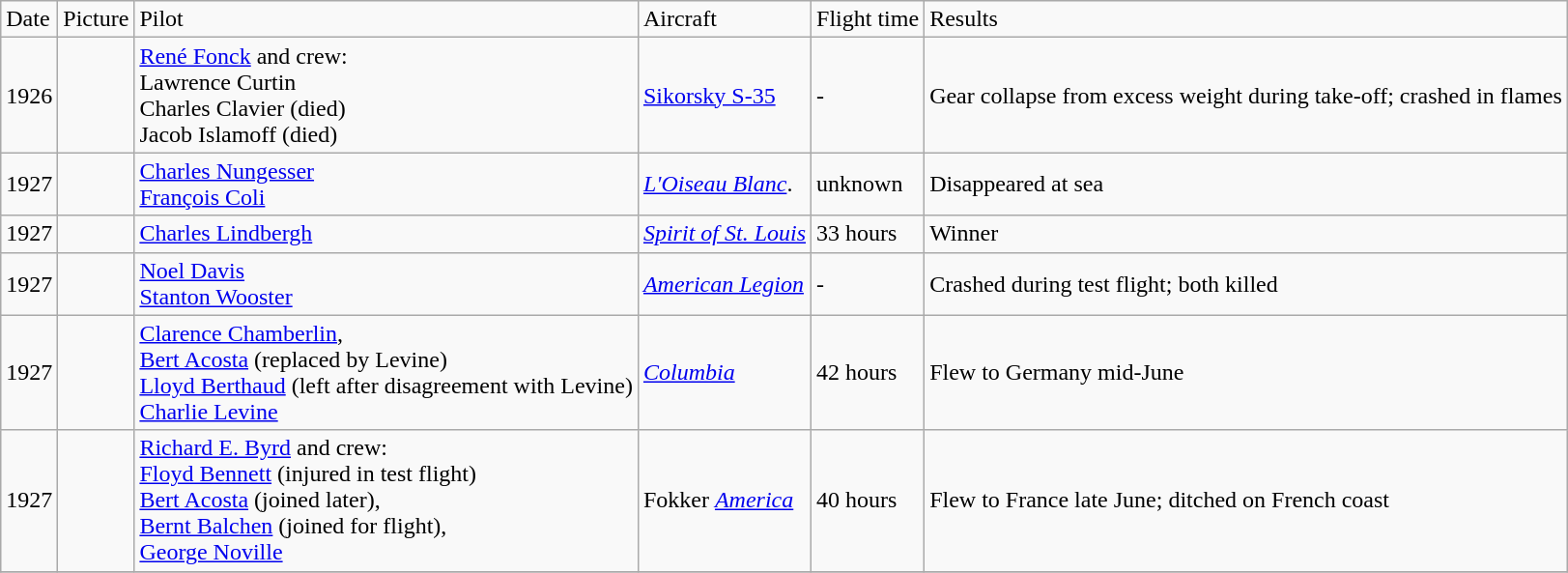<table class="wikitable">
<tr>
<td>Date</td>
<td>Picture</td>
<td>Pilot</td>
<td>Aircraft</td>
<td>Flight time</td>
<td>Results</td>
</tr>
<tr>
<td align="center">1926</td>
<td align="center"></td>
<td> <a href='#'>René Fonck</a> and crew:<br>Lawrence Curtin<br>Charles Clavier (died)<br>Jacob Islamoff (died)</td>
<td><a href='#'>Sikorsky S-35</a></td>
<td>-</td>
<td>Gear collapse from excess weight during take-off; crashed in flames</td>
</tr>
<tr>
<td align="center">1927</td>
<td align="center"></td>
<td> <a href='#'>Charles Nungesser</a><br><a href='#'>François Coli</a></td>
<td><em><a href='#'>L'Oiseau Blanc</a></em>.</td>
<td>unknown</td>
<td>Disappeared at sea</td>
</tr>
<tr>
<td align="center">1927</td>
<td align="center"></td>
<td> <a href='#'>Charles Lindbergh</a></td>
<td><em><a href='#'>Spirit of St. Louis</a></em></td>
<td>33 hours</td>
<td>Winner</td>
</tr>
<tr>
<td align="center">1927</td>
<td align="center"></td>
<td> <a href='#'>Noel Davis</a><br><a href='#'>Stanton Wooster</a></td>
<td><em><a href='#'>American Legion</a></em></td>
<td>-</td>
<td>Crashed during test flight; both killed</td>
</tr>
<tr>
<td align="center">1927</td>
<td align="center"></td>
<td> <a href='#'>Clarence Chamberlin</a>, <br><a href='#'>Bert Acosta</a> (replaced by Levine)<br><a href='#'>Lloyd Berthaud</a> (left after disagreement with Levine)<br><a href='#'>Charlie Levine</a></td>
<td><a href='#'><em>Columbia</em></a></td>
<td>42 hours</td>
<td>Flew to Germany mid-June</td>
</tr>
<tr>
<td align="center">1927</td>
<td align="center"></td>
<td> <a href='#'>Richard E. Byrd</a> and crew:<br><a href='#'>Floyd Bennett</a> (injured in test flight)<br><a href='#'>Bert Acosta</a> (joined later),<br><a href='#'>Bernt Balchen</a> (joined for flight),<br> <a href='#'>George Noville</a></td>
<td>Fokker <a href='#'><em>America</em></a></td>
<td>40 hours</td>
<td>Flew to France late June; ditched on French coast</td>
</tr>
<tr>
</tr>
</table>
